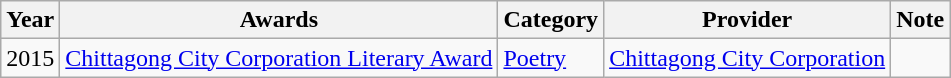<table class="wikitable sortable">
<tr>
<th>Year</th>
<th>Awards</th>
<th>Category</th>
<th>Provider</th>
<th>Note</th>
</tr>
<tr>
<td>2015</td>
<td><a href='#'>Chittagong City Corporation Literary Award</a></td>
<td><a href='#'>Poetry</a></td>
<td><a href='#'>Chittagong City Corporation</a></td>
<td><br></td>
</tr>
</table>
